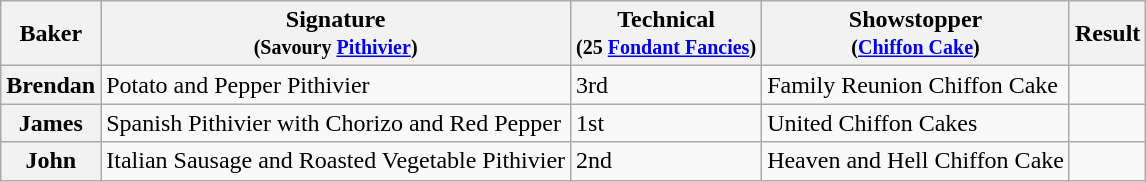<table class="wikitable sortable col3center sticky-header">
<tr>
<th scope="col">Baker</th>
<th scope="col" class="unsortable">Signature<br><small>(Savoury <a href='#'>Pithivier</a>)</small></th>
<th scope="col">Technical<br><small>(25 <a href='#'>Fondant Fancies</a>)</small></th>
<th scope="col" class="unsortable">Showstopper<br><small>(<a href='#'>Chiffon Cake</a>)</small></th>
<th scope="col">Result</th>
</tr>
<tr>
<th scope="row">Brendan</th>
<td>Potato and Pepper Pithivier</td>
<td>3rd</td>
<td>Family Reunion Chiffon Cake</td>
<td></td>
</tr>
<tr>
<th scope="row">James</th>
<td>Spanish Pithivier with Chorizo and Red Pepper</td>
<td>1st</td>
<td>United Chiffon Cakes</td>
<td></td>
</tr>
<tr>
<th scope="row">John</th>
<td>Italian Sausage and Roasted Vegetable Pithivier</td>
<td>2nd</td>
<td>Heaven and Hell Chiffon Cake</td>
<td></td>
</tr>
</table>
